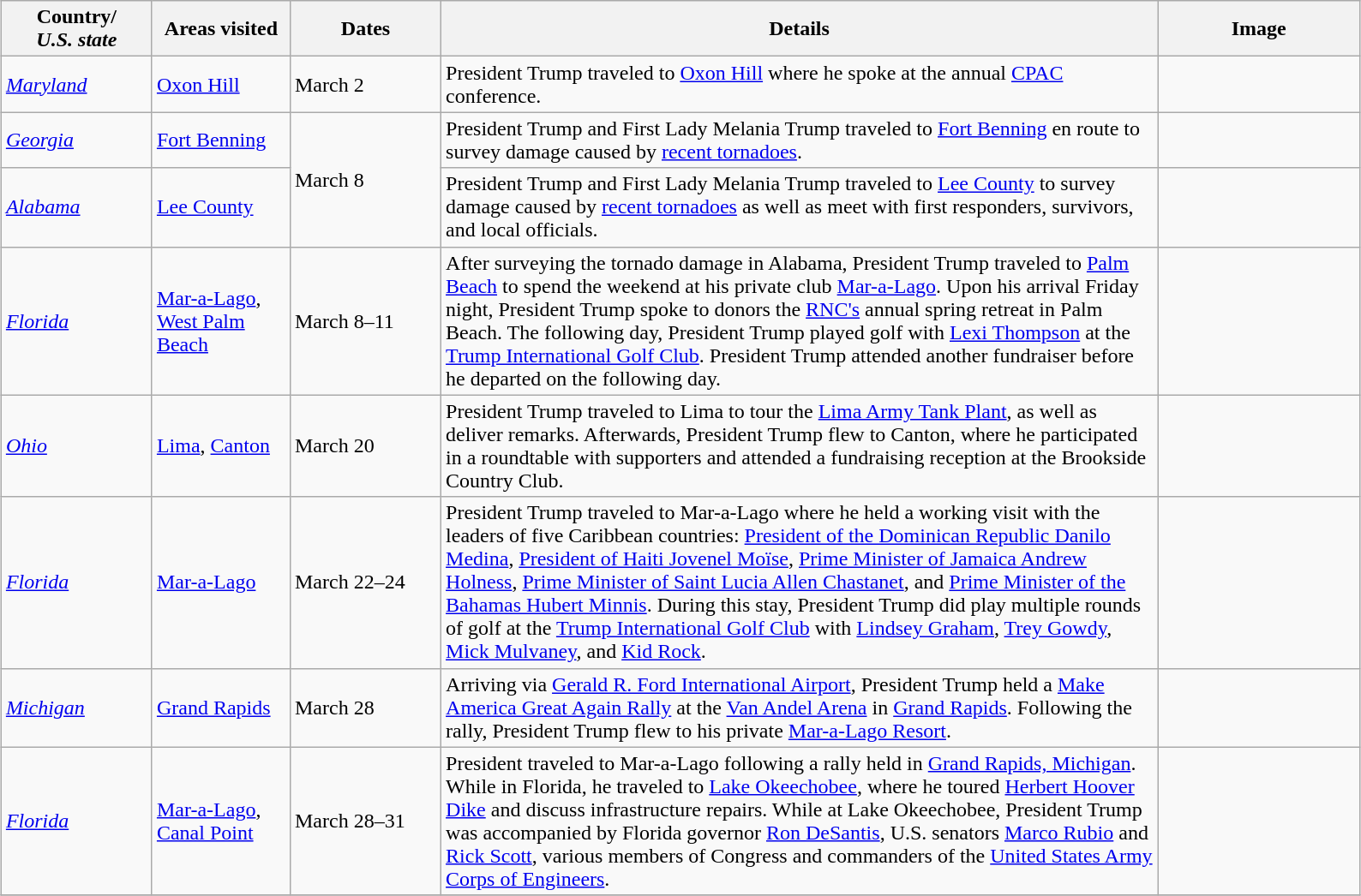<table class="wikitable" style="margin: 1em auto 1em auto">
<tr>
<th width=110>Country/<br><em>U.S. state</em></th>
<th width=100>Areas visited</th>
<th width=110>Dates</th>
<th width=550>Details</th>
<th width=150>Image</th>
</tr>
<tr>
<td> <em><a href='#'>Maryland</a></em></td>
<td><a href='#'>Oxon Hill</a></td>
<td>March 2</td>
<td>President Trump traveled to <a href='#'>Oxon Hill</a> where he spoke at the annual <a href='#'>CPAC</a> conference.</td>
<td></td>
</tr>
<tr>
<td> <em><a href='#'>Georgia</a></em></td>
<td><a href='#'>Fort Benning</a></td>
<td rowspan=2>March 8</td>
<td>President Trump and First Lady Melania Trump traveled to <a href='#'>Fort Benning</a> en route to survey damage caused by <a href='#'>recent tornadoes</a>.</td>
<td></td>
</tr>
<tr>
<td> <em><a href='#'>Alabama</a></em></td>
<td><a href='#'>Lee County</a></td>
<td>President Trump and First Lady Melania Trump traveled to <a href='#'>Lee County</a> to survey damage caused by <a href='#'>recent tornadoes</a> as well as meet with first responders, survivors, and local officials.</td>
<td></td>
</tr>
<tr>
<td> <em><a href='#'>Florida</a></em></td>
<td><a href='#'>Mar-a-Lago</a>, <a href='#'>West Palm Beach</a></td>
<td>March 8–11</td>
<td>After surveying the tornado damage in Alabama, President Trump traveled to <a href='#'>Palm Beach</a> to spend the weekend at his private club <a href='#'>Mar-a-Lago</a>. Upon his arrival Friday night, President Trump spoke to donors the <a href='#'>RNC's</a> annual spring retreat in Palm Beach. The following day, President Trump played golf with <a href='#'>Lexi Thompson</a> at the <a href='#'>Trump International Golf Club</a>. President Trump attended another fundraiser before he departed on the following day.</td>
<td></td>
</tr>
<tr>
<td> <em><a href='#'>Ohio</a></em></td>
<td><a href='#'>Lima</a>, <a href='#'>Canton</a></td>
<td>March 20</td>
<td>President Trump traveled to Lima to tour the <a href='#'>Lima Army Tank Plant</a>, as well as deliver remarks.  Afterwards, President Trump flew to Canton, where he participated in a roundtable with supporters and attended a fundraising reception at the Brookside Country Club.</td>
<td></td>
</tr>
<tr>
<td> <em><a href='#'>Florida</a></em></td>
<td><a href='#'>Mar-a-Lago</a></td>
<td>March 22–24</td>
<td>President Trump traveled to Mar-a-Lago where he held a working visit with the leaders of five Caribbean countries: <a href='#'>President of the Dominican Republic Danilo Medina</a>, <a href='#'>President of Haiti Jovenel Moïse</a>, <a href='#'>Prime Minister of Jamaica Andrew Holness</a>, <a href='#'>Prime Minister of Saint Lucia Allen Chastanet</a>, and <a href='#'>Prime Minister of the Bahamas Hubert Minnis</a>. During this stay, President Trump did play multiple rounds of golf at the <a href='#'>Trump International Golf Club</a> with <a href='#'>Lindsey Graham</a>, <a href='#'>Trey Gowdy</a>, <a href='#'>Mick Mulvaney</a>, and <a href='#'>Kid Rock</a>.</td>
<td></td>
</tr>
<tr>
<td> <em><a href='#'>Michigan</a></em></td>
<td><a href='#'>Grand Rapids</a></td>
<td>March 28</td>
<td>Arriving via <a href='#'>Gerald R. Ford International Airport</a>, President Trump held a <a href='#'>Make America Great Again Rally</a> at the <a href='#'>Van Andel Arena</a> in <a href='#'>Grand Rapids</a>. Following the rally, President Trump flew to his private <a href='#'>Mar-a-Lago Resort</a>.</td>
<td></td>
</tr>
<tr>
<td> <em><a href='#'>Florida</a></em></td>
<td><a href='#'>Mar-a-Lago</a>, <a href='#'>Canal Point</a></td>
<td>March 28–31</td>
<td>President traveled to Mar-a-Lago following a rally held in <a href='#'>Grand Rapids, Michigan</a>. While in Florida, he traveled to <a href='#'>Lake Okeechobee</a>, where he toured <a href='#'>Herbert Hoover Dike</a> and discuss infrastructure repairs. While at Lake Okeechobee, President Trump was accompanied by Florida governor <a href='#'>Ron DeSantis</a>, U.S. senators <a href='#'>Marco Rubio</a> and <a href='#'>Rick Scott</a>, various members of Congress and commanders of the <a href='#'>United States Army Corps of Engineers</a>.</td>
<td></td>
</tr>
<tr>
</tr>
</table>
